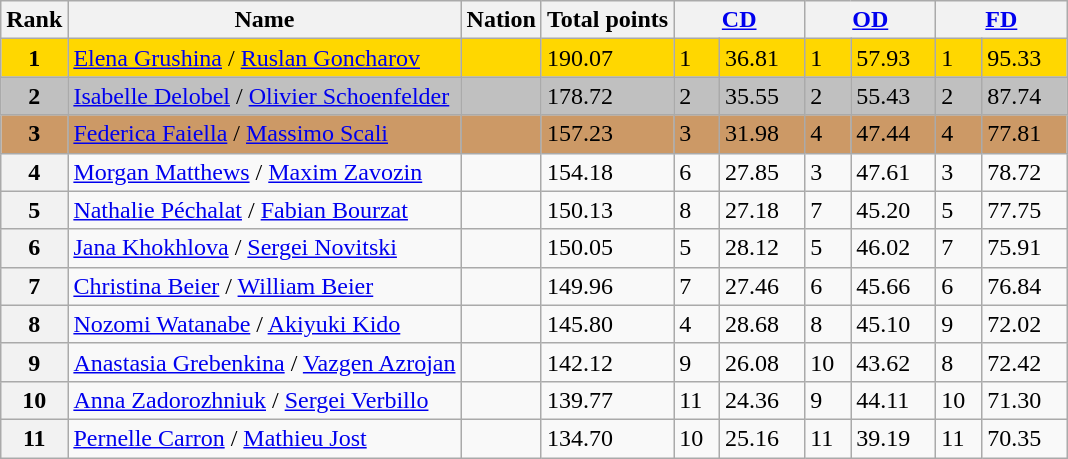<table class="wikitable">
<tr>
<th>Rank</th>
<th>Name</th>
<th>Nation</th>
<th>Total points</th>
<th colspan="2" width="80px"><a href='#'>CD</a></th>
<th colspan="2" width="80px"><a href='#'>OD</a></th>
<th colspan="2" width="80px"><a href='#'>FD</a></th>
</tr>
<tr bgcolor="gold">
<td align="center"><strong>1</strong></td>
<td><a href='#'>Elena Grushina</a> / <a href='#'>Ruslan Goncharov</a></td>
<td></td>
<td>190.07</td>
<td>1</td>
<td>36.81</td>
<td>1</td>
<td>57.93</td>
<td>1</td>
<td>95.33</td>
</tr>
<tr bgcolor="silver">
<td align="center"><strong>2</strong></td>
<td><a href='#'>Isabelle Delobel</a> / <a href='#'>Olivier Schoenfelder</a></td>
<td></td>
<td>178.72</td>
<td>2</td>
<td>35.55</td>
<td>2</td>
<td>55.43</td>
<td>2</td>
<td>87.74</td>
</tr>
<tr bgcolor="cc9966">
<td align="center"><strong>3</strong></td>
<td><a href='#'>Federica Faiella</a> / <a href='#'>Massimo Scali</a></td>
<td></td>
<td>157.23</td>
<td>3</td>
<td>31.98</td>
<td>4</td>
<td>47.44</td>
<td>4</td>
<td>77.81</td>
</tr>
<tr>
<th>4</th>
<td><a href='#'>Morgan Matthews</a> / <a href='#'>Maxim Zavozin</a></td>
<td></td>
<td>154.18</td>
<td>6</td>
<td>27.85</td>
<td>3</td>
<td>47.61</td>
<td>3</td>
<td>78.72</td>
</tr>
<tr>
<th>5</th>
<td><a href='#'>Nathalie Péchalat</a> / <a href='#'>Fabian Bourzat</a></td>
<td></td>
<td>150.13</td>
<td>8</td>
<td>27.18</td>
<td>7</td>
<td>45.20</td>
<td>5</td>
<td>77.75</td>
</tr>
<tr>
<th>6</th>
<td><a href='#'>Jana Khokhlova</a> / <a href='#'>Sergei Novitski</a></td>
<td></td>
<td>150.05</td>
<td>5</td>
<td>28.12</td>
<td>5</td>
<td>46.02</td>
<td>7</td>
<td>75.91</td>
</tr>
<tr>
<th>7</th>
<td><a href='#'>Christina Beier</a> / <a href='#'>William Beier</a></td>
<td></td>
<td>149.96</td>
<td>7</td>
<td>27.46</td>
<td>6</td>
<td>45.66</td>
<td>6</td>
<td>76.84</td>
</tr>
<tr>
<th>8</th>
<td><a href='#'>Nozomi Watanabe</a> / <a href='#'>Akiyuki Kido</a></td>
<td></td>
<td>145.80</td>
<td>4</td>
<td>28.68</td>
<td>8</td>
<td>45.10</td>
<td>9</td>
<td>72.02</td>
</tr>
<tr>
<th>9</th>
<td><a href='#'>Anastasia Grebenkina</a> / <a href='#'>Vazgen Azrojan</a></td>
<td></td>
<td>142.12</td>
<td>9</td>
<td>26.08</td>
<td>10</td>
<td>43.62</td>
<td>8</td>
<td>72.42</td>
</tr>
<tr>
<th>10</th>
<td><a href='#'>Anna Zadorozhniuk</a> / <a href='#'>Sergei Verbillo</a></td>
<td></td>
<td>139.77</td>
<td>11</td>
<td>24.36</td>
<td>9</td>
<td>44.11</td>
<td>10</td>
<td>71.30</td>
</tr>
<tr>
<th>11</th>
<td><a href='#'>Pernelle Carron</a> / <a href='#'>Mathieu Jost</a></td>
<td></td>
<td>134.70</td>
<td>10</td>
<td>25.16</td>
<td>11</td>
<td>39.19</td>
<td>11</td>
<td>70.35</td>
</tr>
</table>
